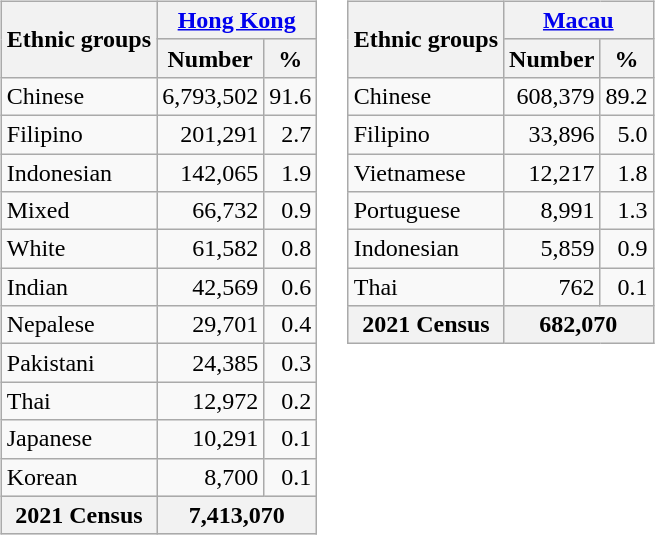<table>
<tr valign="top">
<td><br><table class="wikitable" style="text-align: right;">
<tr bgcolor="#e0e0e0">
<th rowspan="2">Ethnic groups</th>
<th colspan="2"><a href='#'>Hong Kong</a></th>
</tr>
<tr bgcolor="#e0e0e0">
<th>Number</th>
<th>%</th>
</tr>
<tr ---->
<td align="left">Chinese</td>
<td>6,793,502</td>
<td>91.6</td>
</tr>
<tr ---->
<td align="left">Filipino</td>
<td>201,291</td>
<td>2.7</td>
</tr>
<tr ---->
<td align="left">Indonesian</td>
<td>142,065</td>
<td>1.9</td>
</tr>
<tr ---->
<td align="left">Mixed</td>
<td>66,732</td>
<td>0.9</td>
</tr>
<tr ---->
<td align="left">White</td>
<td>61,582</td>
<td>0.8</td>
</tr>
<tr ---->
<td align="left">Indian</td>
<td>42,569</td>
<td>0.6</td>
</tr>
<tr ---->
<td align="left">Nepalese</td>
<td>29,701</td>
<td>0.4</td>
</tr>
<tr ---->
<td align="left">Pakistani</td>
<td>24,385</td>
<td>0.3</td>
</tr>
<tr ---->
<td align="left">Thai</td>
<td>12,972</td>
<td>0.2</td>
</tr>
<tr ---->
<td align="left">Japanese</td>
<td>10,291</td>
<td>0.1</td>
</tr>
<tr ---->
<td align="left">Korean</td>
<td>8,700</td>
<td>0.1</td>
</tr>
<tr bgcolor="#e0e0e0">
<th align="left">2021 Census</th>
<th colspan="2">7,413,070</th>
</tr>
</table>
</td>
<td><br><table class="wikitable" style="text-align: right;">
<tr bgcolor="#e0e0e0">
<th rowspan="2">Ethnic groups</th>
<th colspan="2"><a href='#'>Macau</a></th>
</tr>
<tr bgcolor="#e0e0e0">
<th>Number</th>
<th>%</th>
</tr>
<tr ---->
<td align="left">Chinese</td>
<td>608,379</td>
<td>89.2</td>
</tr>
<tr ---->
<td align="left">Filipino</td>
<td>33,896</td>
<td>5.0</td>
</tr>
<tr ---->
<td align="left">Vietnamese</td>
<td>12,217</td>
<td>1.8</td>
</tr>
<tr ---->
<td align="left">Portuguese</td>
<td>8,991</td>
<td>1.3</td>
</tr>
<tr ---->
<td align="left">Indonesian</td>
<td>5,859</td>
<td>0.9</td>
</tr>
<tr ---->
<td align="left">Thai</td>
<td>762</td>
<td>0.1</td>
</tr>
<tr bgcolor="#e0e0e0">
<th align="left">2021 Census</th>
<th colspan="2">682,070</th>
</tr>
</table>
</td>
</tr>
</table>
